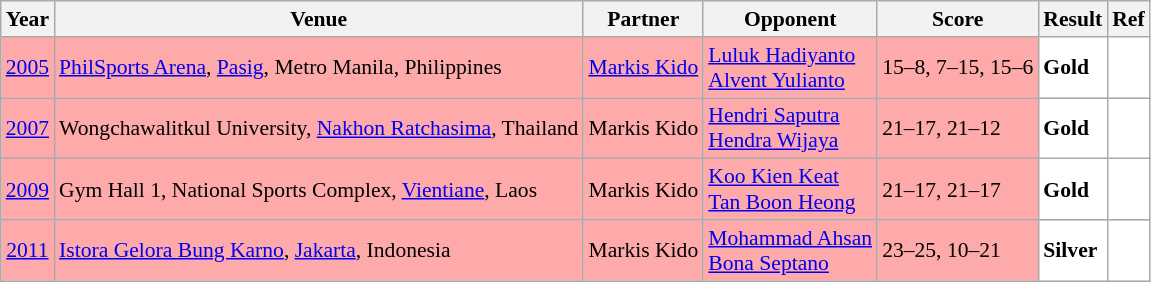<table class="sortable wikitable" style="font-size: 90%">
<tr>
<th>Year</th>
<th>Venue</th>
<th>Partner</th>
<th>Opponent</th>
<th>Score</th>
<th>Result</th>
<th>Ref</th>
</tr>
<tr style="background:#FFAAAA">
<td align="center"><a href='#'>2005</a></td>
<td align="left"><a href='#'>PhilSports Arena</a>, <a href='#'>Pasig</a>, Metro Manila, Philippines</td>
<td align="left"> <a href='#'>Markis Kido</a></td>
<td align="left"> <a href='#'>Luluk Hadiyanto</a><br> <a href='#'>Alvent Yulianto</a></td>
<td align="left">15–8, 7–15, 15–6</td>
<td style="text-align:left; background:white"> <strong>Gold</strong></td>
<td style="text-align:center; background:white"></td>
</tr>
<tr style="background:#FFAAAA">
<td align="center"><a href='#'>2007</a></td>
<td align="left">Wongchawalitkul University, <a href='#'>Nakhon Ratchasima</a>, Thailand</td>
<td align="left"> Markis Kido</td>
<td align="left"> <a href='#'>Hendri Saputra</a><br> <a href='#'>Hendra Wijaya</a></td>
<td align="left">21–17, 21–12</td>
<td style="text-align:left; background:white"> <strong>Gold</strong></td>
<td style="text-align:center; background:white"></td>
</tr>
<tr style="background:#FFAAAA">
<td align="center"><a href='#'>2009</a></td>
<td align="left">Gym Hall 1, National Sports Complex, <a href='#'>Vientiane</a>, Laos</td>
<td align="left"> Markis Kido</td>
<td align="left"> <a href='#'>Koo Kien Keat</a><br> <a href='#'>Tan Boon Heong</a></td>
<td align="left">21–17, 21–17</td>
<td style="text-align:left; background:white"> <strong>Gold</strong></td>
<td style="text-align:center; background:white"></td>
</tr>
<tr style="background:#FFAAAA">
<td align="center"><a href='#'>2011</a></td>
<td align="left"><a href='#'>Istora Gelora Bung Karno</a>, <a href='#'>Jakarta</a>, Indonesia</td>
<td align="left"> Markis Kido</td>
<td align="left"> <a href='#'>Mohammad Ahsan</a><br> <a href='#'>Bona Septano</a></td>
<td align="left">23–25, 10–21</td>
<td style="text-align:left; background:white"> <strong>Silver</strong></td>
<td style="text-align:center; background:white"></td>
</tr>
</table>
